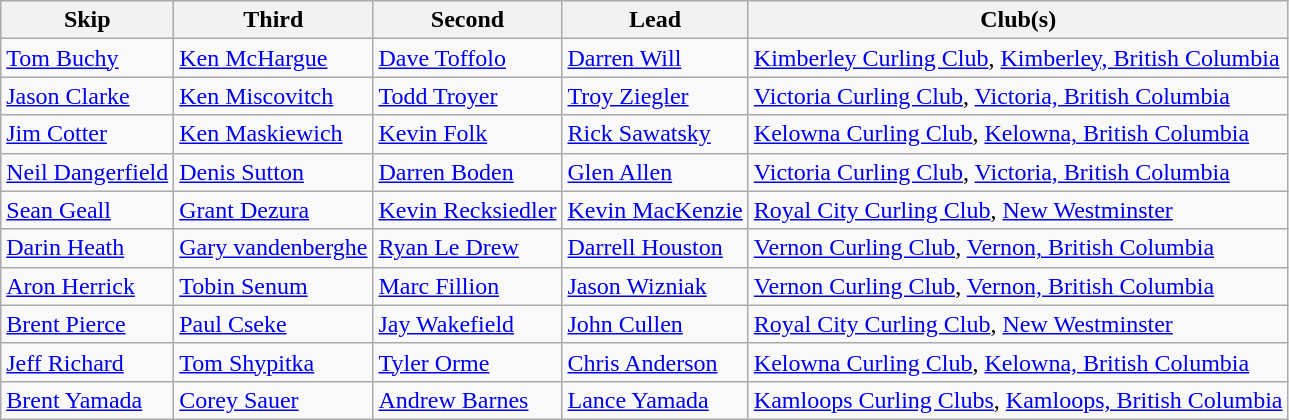<table class="wikitable" border="1">
<tr>
<th>Skip</th>
<th>Third</th>
<th>Second</th>
<th>Lead</th>
<th>Club(s)</th>
</tr>
<tr>
<td><a href='#'>Tom Buchy</a></td>
<td><a href='#'>Ken McHargue</a></td>
<td><a href='#'>Dave Toffolo</a></td>
<td><a href='#'>Darren Will</a></td>
<td><a href='#'>Kimberley Curling Club</a>, <a href='#'>Kimberley, British Columbia</a></td>
</tr>
<tr>
<td><a href='#'>Jason Clarke</a></td>
<td><a href='#'>Ken Miscovitch</a></td>
<td><a href='#'>Todd Troyer</a></td>
<td><a href='#'>Troy Ziegler</a></td>
<td><a href='#'>Victoria Curling Club</a>, <a href='#'>Victoria, British Columbia</a></td>
</tr>
<tr>
<td><a href='#'>Jim Cotter</a></td>
<td><a href='#'>Ken Maskiewich</a></td>
<td><a href='#'>Kevin Folk</a></td>
<td><a href='#'>Rick Sawatsky</a></td>
<td><a href='#'>Kelowna Curling Club</a>, <a href='#'>Kelowna, British Columbia</a></td>
</tr>
<tr>
<td><a href='#'>Neil Dangerfield</a></td>
<td><a href='#'>Denis Sutton</a></td>
<td><a href='#'>Darren Boden</a></td>
<td><a href='#'>Glen Allen</a></td>
<td><a href='#'>Victoria Curling Club</a>, <a href='#'>Victoria, British Columbia</a></td>
</tr>
<tr>
<td><a href='#'>Sean Geall</a></td>
<td><a href='#'>Grant Dezura</a></td>
<td><a href='#'>Kevin Recksiedler</a></td>
<td><a href='#'>Kevin MacKenzie</a></td>
<td><a href='#'>Royal City Curling Club</a>, <a href='#'>New Westminster</a></td>
</tr>
<tr>
<td><a href='#'>Darin Heath</a></td>
<td><a href='#'>Gary vandenberghe</a></td>
<td><a href='#'>Ryan Le Drew</a></td>
<td><a href='#'>Darrell Houston</a></td>
<td><a href='#'>Vernon Curling Club</a>, <a href='#'>Vernon, British Columbia</a></td>
</tr>
<tr>
<td><a href='#'>Aron Herrick</a></td>
<td><a href='#'>Tobin Senum</a></td>
<td><a href='#'>Marc Fillion</a></td>
<td><a href='#'>Jason Wizniak</a></td>
<td><a href='#'>Vernon Curling Club</a>, <a href='#'>Vernon, British Columbia</a></td>
</tr>
<tr>
<td><a href='#'>Brent Pierce</a></td>
<td><a href='#'>Paul Cseke</a></td>
<td><a href='#'>Jay Wakefield</a></td>
<td><a href='#'>John Cullen</a></td>
<td><a href='#'>Royal City Curling Club</a>, <a href='#'>New Westminster</a></td>
</tr>
<tr>
<td><a href='#'>Jeff Richard</a></td>
<td><a href='#'>Tom Shypitka</a></td>
<td><a href='#'>Tyler Orme</a></td>
<td><a href='#'>Chris Anderson</a></td>
<td><a href='#'>Kelowna Curling Club</a>, <a href='#'>Kelowna, British Columbia</a></td>
</tr>
<tr>
<td><a href='#'>Brent Yamada</a></td>
<td><a href='#'>Corey Sauer</a></td>
<td><a href='#'>Andrew Barnes</a></td>
<td><a href='#'>Lance Yamada</a></td>
<td><a href='#'>Kamloops Curling Clubs</a>, <a href='#'>Kamloops, British Columbia</a></td>
</tr>
</table>
